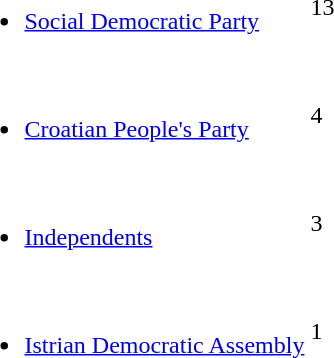<table>
<tr>
<td><br><ul><li><a href='#'>Social Democratic Party</a></li></ul></td>
<td><div>13</div></td>
</tr>
<tr>
<td><br><ul><li><a href='#'>Croatian People's Party</a></li></ul></td>
<td><div>4</div></td>
</tr>
<tr>
<td><br><ul><li><a href='#'>Independents</a></li></ul></td>
<td><div>3</div></td>
</tr>
<tr>
<td><br><ul><li><a href='#'>Istrian Democratic Assembly</a></li></ul></td>
<td><div>1</div></td>
</tr>
</table>
